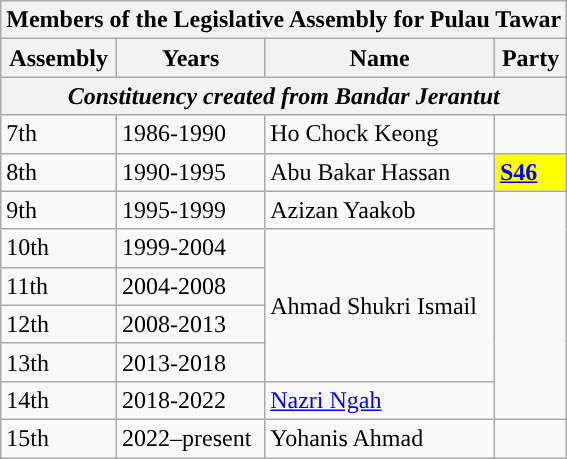<table class="wikitable">
<tr>
<th colspan="4">Members of the Legislative Assembly for Pulau Tawar</th>
</tr>
<tr>
<th>Assembly</th>
<th>Years</th>
<th>Name</th>
<th>Party</th>
</tr>
<tr>
<th colspan="4"><em>Constituency created from Bandar Jerantut</em></th>
</tr>
<tr>
<td>7th</td>
<td>1986-1990</td>
<td>Ho Chock Keong</td>
<td></td>
</tr>
<tr>
<td>8th</td>
<td>1990-1995</td>
<td>Abu Bakar Hassan</td>
<td bgcolor="yellow"><strong><a href='#'>S46</a></strong></td>
</tr>
<tr>
<td>9th</td>
<td>1995-1999</td>
<td>Azizan Yaakob</td>
<td rowspan="6"></td>
</tr>
<tr>
<td>10th</td>
<td>1999-2004</td>
<td rowspan="4">Ahmad Shukri Ismail</td>
</tr>
<tr>
<td>11th</td>
<td>2004-2008</td>
</tr>
<tr>
<td>12th</td>
<td>2008-2013</td>
</tr>
<tr>
<td>13th</td>
<td>2013-2018</td>
</tr>
<tr>
<td>14th</td>
<td>2018-2022</td>
<td><a href='#'>Nazri Ngah</a></td>
</tr>
<tr>
<td>15th</td>
<td>2022–present</td>
<td>Yohanis Ahmad</td>
<td></td>
</tr>
</table>
